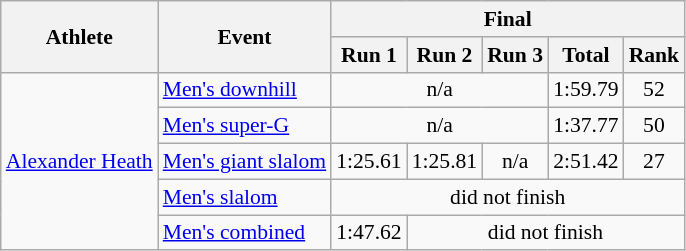<table class="wikitable" style="font-size:90%">
<tr>
<th rowspan="2">Athlete</th>
<th rowspan="2">Event</th>
<th colspan="5">Final</th>
</tr>
<tr>
<th>Run 1</th>
<th>Run 2</th>
<th>Run 3</th>
<th>Total</th>
<th>Rank</th>
</tr>
<tr>
<td rowspan=5><a href='#'>Alexander Heath</a></td>
<td><a href='#'>Men's downhill</a></td>
<td colspan=3 align="center">n/a</td>
<td align="center">1:59.79</td>
<td align="center">52</td>
</tr>
<tr>
<td><a href='#'>Men's super-G</a></td>
<td colspan=3 align="center">n/a</td>
<td align="center">1:37.77</td>
<td align="center">50</td>
</tr>
<tr>
<td><a href='#'>Men's giant slalom</a></td>
<td align="center">1:25.61</td>
<td align="center">1:25.81</td>
<td align="center">n/a</td>
<td align="center">2:51.42</td>
<td align="center">27</td>
</tr>
<tr>
<td><a href='#'>Men's slalom</a></td>
<td colspan=5 align="center">did not finish</td>
</tr>
<tr>
<td><a href='#'>Men's combined</a></td>
<td align="center">1:47.62</td>
<td colspan=4 align="center">did not finish</td>
</tr>
</table>
